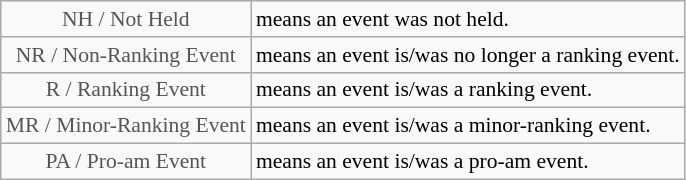<table class="wikitable" style="font-size:90%">
<tr>
<td style="text-align:center; color:#555555;" colspan="4">NH / Not Held</td>
<td>means an event was not held.</td>
</tr>
<tr>
<td style="text-align:center; color:#555555;" colspan="4">NR / Non-Ranking Event</td>
<td>means an event is/was no longer a ranking event.</td>
</tr>
<tr>
<td style="text-align:center; color:#555555;" colspan="4">R / Ranking Event</td>
<td>means an event is/was a ranking event.</td>
</tr>
<tr>
<td style="text-align:center; color:#555555;" colspan="4">MR / Minor-Ranking Event</td>
<td>means an event is/was a minor-ranking event.</td>
</tr>
<tr>
<td style="text-align:center; color:#555555;" colspan="4">PA / Pro-am Event</td>
<td>means an event is/was a pro-am event.</td>
</tr>
</table>
